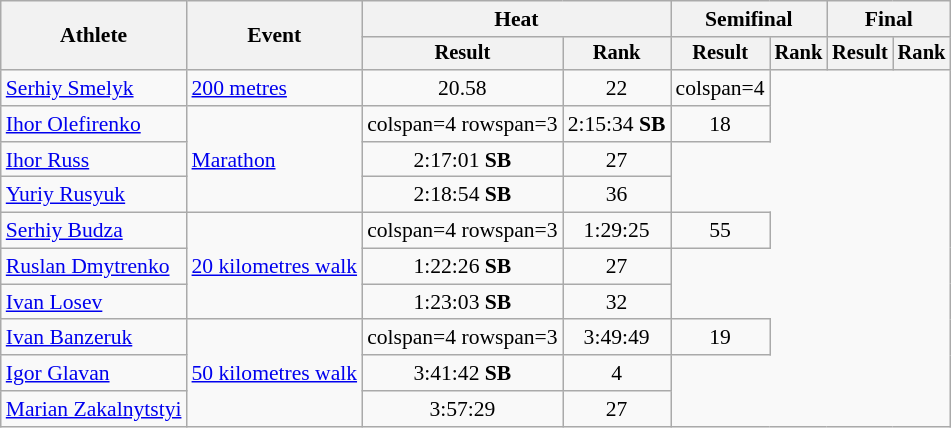<table class="wikitable" style="font-size:90%">
<tr>
<th rowspan="2">Athlete</th>
<th rowspan="2">Event</th>
<th colspan="2">Heat</th>
<th colspan="2">Semifinal</th>
<th colspan="2">Final</th>
</tr>
<tr style="font-size:95%">
<th>Result</th>
<th>Rank</th>
<th>Result</th>
<th>Rank</th>
<th>Result</th>
<th>Rank</th>
</tr>
<tr style=text-align:center>
<td style=text-align:left><a href='#'>Serhiy Smelyk</a></td>
<td style=text-align:left><a href='#'>200 metres</a></td>
<td>20.58</td>
<td>22</td>
<td>colspan=4 </td>
</tr>
<tr style=text-align:center>
<td style=text-align:left><a href='#'>Ihor Olefirenko</a></td>
<td style=text-align:left rowspan=3><a href='#'>Marathon</a></td>
<td>colspan=4 rowspan=3 </td>
<td>2:15:34 <strong>SB</strong></td>
<td>18</td>
</tr>
<tr style=text-align:center>
<td style=text-align:left><a href='#'>Ihor Russ</a></td>
<td>2:17:01 <strong>SB</strong></td>
<td>27</td>
</tr>
<tr style=text-align:center>
<td style=text-align:left><a href='#'>Yuriy Rusyuk</a></td>
<td>2:18:54 <strong>SB</strong></td>
<td>36</td>
</tr>
<tr style=text-align:center>
<td style=text-align:left><a href='#'>Serhiy Budza</a></td>
<td style=text-align:left rowspan=3><a href='#'>20 kilometres walk</a></td>
<td>colspan=4 rowspan=3 </td>
<td>1:29:25</td>
<td>55</td>
</tr>
<tr style=text-align:center>
<td style=text-align:left><a href='#'>Ruslan Dmytrenko</a></td>
<td>1:22:26 <strong>SB</strong></td>
<td>27</td>
</tr>
<tr style=text-align:center>
<td style=text-align:left><a href='#'>Ivan Losev</a></td>
<td>1:23:03 <strong>SB</strong></td>
<td>32</td>
</tr>
<tr style=text-align:center>
<td style=text-align:left><a href='#'>Ivan Banzeruk</a></td>
<td style=text-align:left rowspan=3><a href='#'>50 kilometres walk</a></td>
<td>colspan=4 rowspan=3 </td>
<td>3:49:49</td>
<td>19</td>
</tr>
<tr style=text-align:center>
<td style=text-align:left><a href='#'>Igor Glavan</a></td>
<td>3:41:42 <strong>SB</strong></td>
<td>4</td>
</tr>
<tr style=text-align:center>
<td style=text-align:left><a href='#'>Marian Zakalnytstyi</a></td>
<td>3:57:29</td>
<td>27</td>
</tr>
</table>
